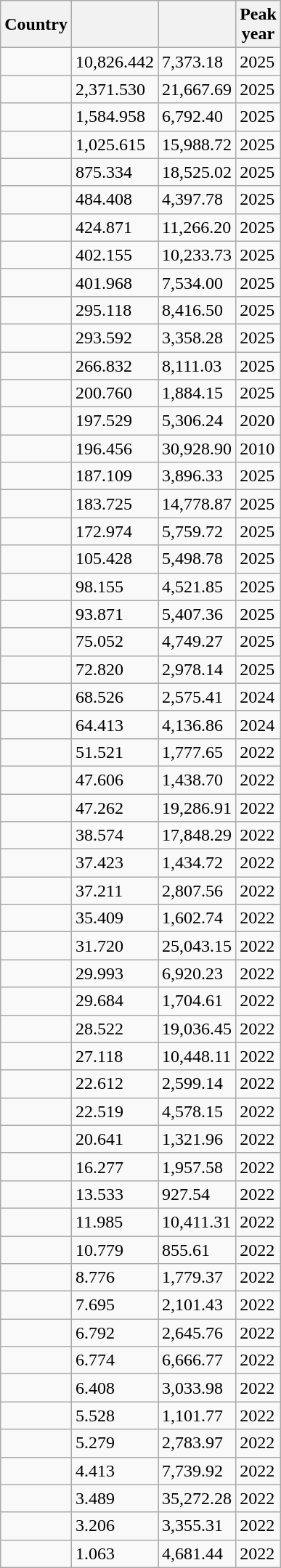<table class="sortable wikitable sticky-header col1left static-row-numbers" >
<tr>
<th>Country</th>
<th></th>
<th></th>
<th>Peak<br>year</th>
</tr>
<tr class="static-row-numbers-norank">
<td><strong></strong></td>
<td>10,826.442</td>
<td>7,373.18</td>
<td>2025</td>
</tr>
<tr>
<td></td>
<td>2,371.530</td>
<td>21,667.69</td>
<td>2025</td>
</tr>
<tr>
<td></td>
<td>1,584.958</td>
<td>6,792.40</td>
<td>2025</td>
</tr>
<tr>
<td></td>
<td>1,025.615</td>
<td>15,988.72</td>
<td>2025</td>
</tr>
<tr>
<td></td>
<td>875.334</td>
<td>18,525.02</td>
<td>2025</td>
</tr>
<tr>
<td></td>
<td>484.408</td>
<td>4,397.78</td>
<td>2025</td>
</tr>
<tr>
<td></td>
<td>424.871</td>
<td>11,266.20</td>
<td>2025</td>
</tr>
<tr>
<td></td>
<td>402.155</td>
<td>10,233.73</td>
<td>2025</td>
</tr>
<tr>
<td></td>
<td>401.968</td>
<td>7,534.00</td>
<td>2025</td>
</tr>
<tr>
<td></td>
<td>295.118</td>
<td>8,416.50</td>
<td>2025</td>
</tr>
<tr>
<td></td>
<td>293.592</td>
<td>3,358.28</td>
<td>2025</td>
</tr>
<tr>
<td></td>
<td>266.832</td>
<td>8,111.03</td>
<td>2025</td>
</tr>
<tr>
<td></td>
<td>200.760</td>
<td>1,884.15</td>
<td>2025</td>
</tr>
<tr>
<td></td>
<td>197.529</td>
<td>5,306.24</td>
<td>2020</td>
</tr>
<tr>
<td></td>
<td>196.456</td>
<td>30,928.90</td>
<td>2010</td>
</tr>
<tr>
<td></td>
<td>187.109</td>
<td>3,896.33</td>
<td>2025</td>
</tr>
<tr>
<td></td>
<td>183.725</td>
<td>14,778.87</td>
<td>2025</td>
</tr>
<tr>
<td></td>
<td>172.974</td>
<td>5,759.72</td>
<td>2025</td>
</tr>
<tr>
<td></td>
<td>105.428</td>
<td>5,498.78</td>
<td>2025</td>
</tr>
<tr>
<td></td>
<td>98.155</td>
<td>4,521.85</td>
<td>2025</td>
</tr>
<tr>
<td></td>
<td>93.871</td>
<td>5,407.36</td>
<td>2025</td>
</tr>
<tr>
<td></td>
<td>75.052</td>
<td>4,749.27</td>
<td>2025</td>
</tr>
<tr>
<td></td>
<td>72.820</td>
<td>2,978.14</td>
<td>2025</td>
</tr>
<tr>
<td></td>
<td>68.526</td>
<td>2,575.41</td>
<td>2024</td>
</tr>
<tr>
<td></td>
<td>64.413</td>
<td>4,136.86</td>
<td>2024</td>
</tr>
<tr>
<td></td>
<td>51.521</td>
<td>1,777.65</td>
<td>2022</td>
</tr>
<tr>
<td></td>
<td>47.606</td>
<td>1,438.70</td>
<td>2022</td>
</tr>
<tr>
<td></td>
<td>47.262</td>
<td>19,286.91</td>
<td>2022</td>
</tr>
<tr>
<td></td>
<td>38.574</td>
<td>17,848.29</td>
<td>2022</td>
</tr>
<tr>
<td></td>
<td>37.423</td>
<td>1,434.72</td>
<td>2022</td>
</tr>
<tr>
<td></td>
<td>37.211</td>
<td>2,807.56</td>
<td>2022</td>
</tr>
<tr>
<td></td>
<td>35.409</td>
<td>1,602.74</td>
<td>2022</td>
</tr>
<tr>
<td></td>
<td>31.720</td>
<td>25,043.15</td>
<td>2022</td>
</tr>
<tr>
<td></td>
<td>29.993</td>
<td>6,920.23</td>
<td>2022</td>
</tr>
<tr>
<td></td>
<td>29.684</td>
<td>1,704.61</td>
<td>2022</td>
</tr>
<tr>
<td></td>
<td>28.522</td>
<td>19,036.45</td>
<td>2022</td>
</tr>
<tr>
<td></td>
<td>27.118</td>
<td>10,448.11</td>
<td>2022</td>
</tr>
<tr>
<td></td>
<td>22.612</td>
<td>2,599.14</td>
<td>2022</td>
</tr>
<tr>
<td></td>
<td>22.519</td>
<td>4,578.15</td>
<td>2022</td>
</tr>
<tr>
<td></td>
<td>20.641</td>
<td>1,321.96</td>
<td>2022</td>
</tr>
<tr>
<td></td>
<td>16.277</td>
<td>1,957.58</td>
<td>2022</td>
</tr>
<tr>
<td></td>
<td>13.533</td>
<td>927.54</td>
<td>2022</td>
</tr>
<tr>
<td></td>
<td>11.985</td>
<td>10,411.31</td>
<td>2022</td>
</tr>
<tr>
<td></td>
<td>10.779</td>
<td>855.61</td>
<td>2022</td>
</tr>
<tr>
<td></td>
<td>8.776</td>
<td>1,779.37</td>
<td>2022</td>
</tr>
<tr>
<td></td>
<td>7.695</td>
<td>2,101.43</td>
<td>2022</td>
</tr>
<tr>
<td></td>
<td>6.792</td>
<td>2,645.76</td>
<td>2022</td>
</tr>
<tr>
<td></td>
<td>6.774</td>
<td>6,666.77</td>
<td>2022</td>
</tr>
<tr>
<td></td>
<td>6.408</td>
<td>3,033.98</td>
<td>2022</td>
</tr>
<tr>
<td></td>
<td>5.528</td>
<td>1,101.77</td>
<td>2022</td>
</tr>
<tr>
<td></td>
<td>5.279</td>
<td>2,783.97</td>
<td>2022</td>
</tr>
<tr>
<td></td>
<td>4.413</td>
<td>7,739.92</td>
<td>2022</td>
</tr>
<tr>
<td></td>
<td>3.489</td>
<td>35,272.28</td>
<td>2022</td>
</tr>
<tr>
<td></td>
<td>3.206</td>
<td>3,355.31</td>
<td>2022</td>
</tr>
<tr>
<td></td>
<td>1.063</td>
<td>4,681.44</td>
<td>2022</td>
</tr>
</table>
